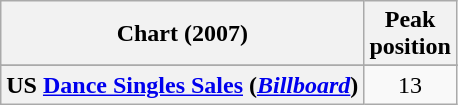<table class="wikitable sortable plainrowheaders" style="text-align:center">
<tr>
<th scope="col">Chart (2007)</th>
<th scope="col">Peak<br>position</th>
</tr>
<tr>
</tr>
<tr>
</tr>
<tr>
</tr>
<tr>
</tr>
<tr>
</tr>
<tr>
</tr>
<tr>
</tr>
<tr>
</tr>
<tr>
</tr>
<tr>
</tr>
<tr>
</tr>
<tr>
<th scope="row">US <a href='#'>Dance Singles Sales</a> (<em><a href='#'>Billboard</a></em>)</th>
<td>13</td>
</tr>
</table>
